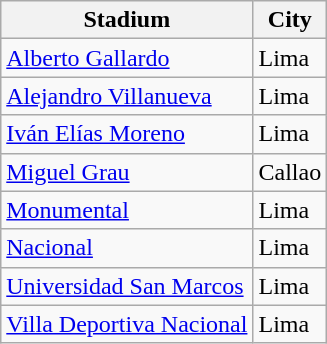<table class="wikitable sortable">
<tr>
<th>Stadium</th>
<th>City</th>
</tr>
<tr>
<td><a href='#'>Alberto Gallardo</a></td>
<td>Lima</td>
</tr>
<tr>
<td><a href='#'>Alejandro Villanueva</a></td>
<td>Lima</td>
</tr>
<tr>
<td><a href='#'>Iván Elías Moreno</a></td>
<td>Lima</td>
</tr>
<tr>
<td><a href='#'>Miguel Grau</a></td>
<td>Callao</td>
</tr>
<tr>
<td><a href='#'>Monumental</a></td>
<td>Lima</td>
</tr>
<tr>
<td><a href='#'>Nacional</a></td>
<td>Lima</td>
</tr>
<tr>
<td><a href='#'>Universidad San Marcos</a></td>
<td>Lima</td>
</tr>
<tr>
<td><a href='#'>Villa Deportiva Nacional</a></td>
<td>Lima</td>
</tr>
</table>
